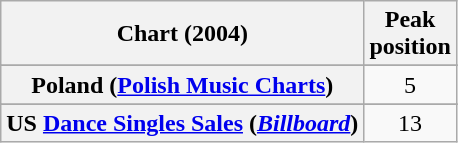<table class="wikitable sortable plainrowheaders" style="text-align:center;">
<tr>
<th scope="col">Chart (2004)</th>
<th scope="col">Peak<br>position</th>
</tr>
<tr>
</tr>
<tr>
</tr>
<tr>
</tr>
<tr>
</tr>
<tr>
<th scope="row">Poland (<a href='#'>Polish Music Charts</a>)</th>
<td align="center">5</td>
</tr>
<tr>
</tr>
<tr>
<th scope="row">US <a href='#'>Dance Singles Sales</a> (<em><a href='#'>Billboard</a></em>)</th>
<td align="center">13</td>
</tr>
</table>
